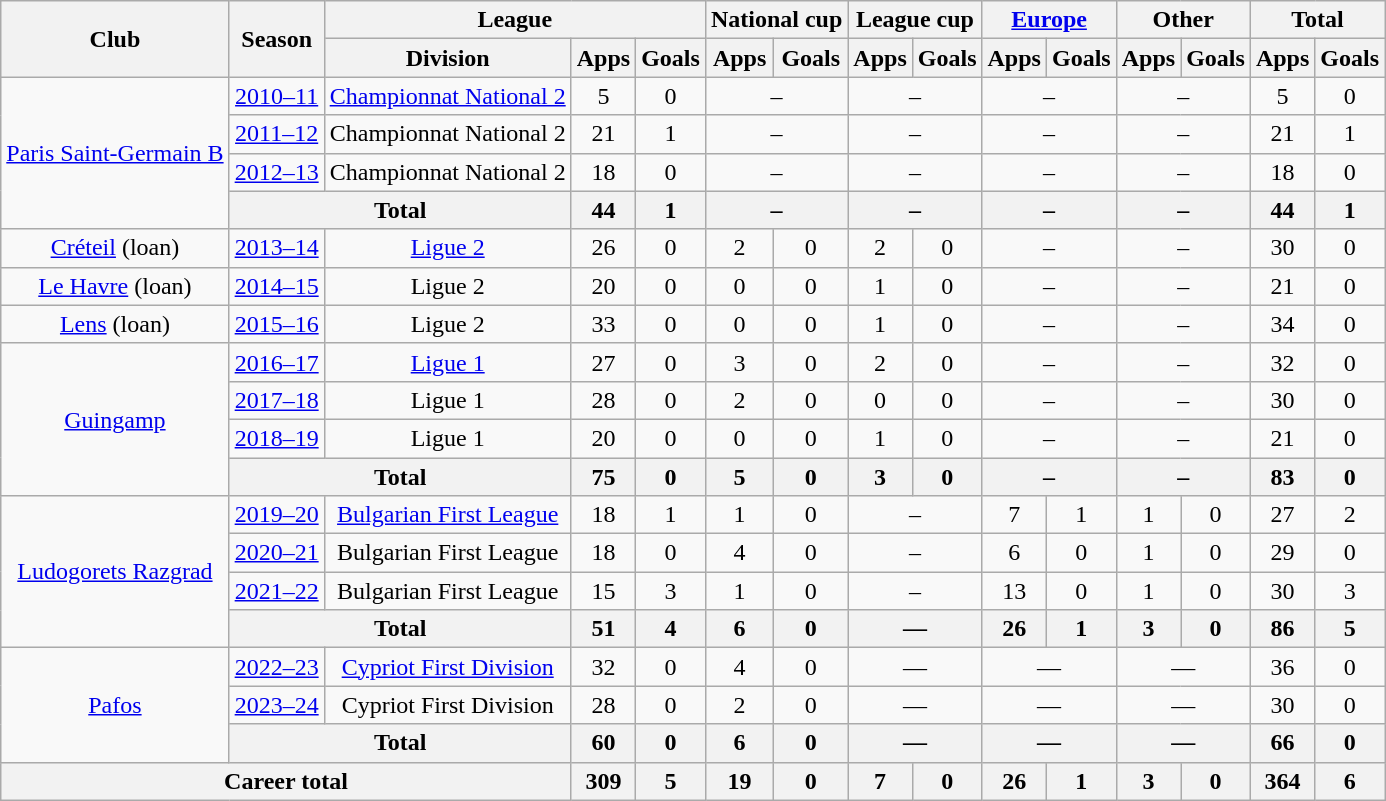<table class="wikitable" style="text-align:center">
<tr>
<th rowspan="2">Club</th>
<th rowspan="2">Season</th>
<th colspan="3">League</th>
<th colspan="2">National cup</th>
<th colspan="2">League cup</th>
<th colspan="2"><a href='#'>Europe</a></th>
<th colspan="2">Other</th>
<th colspan="3">Total</th>
</tr>
<tr>
<th>Division</th>
<th>Apps</th>
<th>Goals</th>
<th>Apps</th>
<th>Goals</th>
<th>Apps</th>
<th>Goals</th>
<th>Apps</th>
<th>Goals</th>
<th>Apps</th>
<th>Goals</th>
<th>Apps</th>
<th>Goals</th>
</tr>
<tr>
<td rowspan="4"><a href='#'>Paris Saint-Germain B</a></td>
<td><a href='#'>2010–11</a></td>
<td><a href='#'>Championnat National 2</a></td>
<td>5</td>
<td>0</td>
<td colspan="2">–</td>
<td colspan="2">–</td>
<td colspan="2">–</td>
<td colspan="2">–</td>
<td>5</td>
<td>0</td>
</tr>
<tr>
<td><a href='#'>2011–12</a></td>
<td>Championnat National 2</td>
<td>21</td>
<td>1</td>
<td colspan="2">–</td>
<td colspan="2">–</td>
<td colspan="2">–</td>
<td colspan="2">–</td>
<td>21</td>
<td>1</td>
</tr>
<tr>
<td><a href='#'>2012–13</a></td>
<td>Championnat National 2</td>
<td>18</td>
<td>0</td>
<td colspan="2">–</td>
<td colspan="2">–</td>
<td colspan="2">–</td>
<td colspan="2">–</td>
<td>18</td>
<td>0</td>
</tr>
<tr>
<th colspan="2">Total</th>
<th>44</th>
<th>1</th>
<th colspan="2">–</th>
<th colspan="2">–</th>
<th colspan="2">–</th>
<th colspan="2">–</th>
<th>44</th>
<th>1</th>
</tr>
<tr>
<td><a href='#'>Créteil</a> (loan)</td>
<td><a href='#'>2013–14</a></td>
<td><a href='#'>Ligue 2</a></td>
<td>26</td>
<td>0</td>
<td>2</td>
<td>0</td>
<td>2</td>
<td>0</td>
<td colspan="2">–</td>
<td colspan="2">–</td>
<td>30</td>
<td>0</td>
</tr>
<tr>
<td><a href='#'>Le Havre</a> (loan)</td>
<td><a href='#'>2014–15</a></td>
<td>Ligue 2</td>
<td>20</td>
<td>0</td>
<td>0</td>
<td>0</td>
<td>1</td>
<td>0</td>
<td colspan="2">–</td>
<td colspan="2">–</td>
<td>21</td>
<td>0</td>
</tr>
<tr>
<td><a href='#'>Lens</a> (loan)</td>
<td><a href='#'>2015–16</a></td>
<td>Ligue 2</td>
<td>33</td>
<td>0</td>
<td>0</td>
<td>0</td>
<td>1</td>
<td>0</td>
<td colspan="2">–</td>
<td colspan="2">–</td>
<td>34</td>
<td>0</td>
</tr>
<tr>
<td rowspan="4"><a href='#'>Guingamp</a></td>
<td><a href='#'>2016–17</a></td>
<td><a href='#'>Ligue 1</a></td>
<td>27</td>
<td>0</td>
<td>3</td>
<td>0</td>
<td>2</td>
<td>0</td>
<td colspan="2">–</td>
<td colspan="2">–</td>
<td>32</td>
<td>0</td>
</tr>
<tr>
<td><a href='#'>2017–18</a></td>
<td>Ligue 1</td>
<td>28</td>
<td>0</td>
<td>2</td>
<td>0</td>
<td>0</td>
<td>0</td>
<td colspan="2">–</td>
<td colspan="2">–</td>
<td>30</td>
<td>0</td>
</tr>
<tr>
<td><a href='#'>2018–19</a></td>
<td>Ligue 1</td>
<td>20</td>
<td>0</td>
<td>0</td>
<td>0</td>
<td>1</td>
<td>0</td>
<td colspan="2">–</td>
<td colspan="2">–</td>
<td>21</td>
<td>0</td>
</tr>
<tr>
<th colspan="2">Total</th>
<th>75</th>
<th>0</th>
<th>5</th>
<th>0</th>
<th>3</th>
<th>0</th>
<th colspan="2">–</th>
<th colspan="2">–</th>
<th>83</th>
<th>0</th>
</tr>
<tr>
<td rowspan="4"><a href='#'>Ludogorets Razgrad</a></td>
<td><a href='#'>2019–20</a></td>
<td><a href='#'>Bulgarian First League</a></td>
<td>18</td>
<td>1</td>
<td>1</td>
<td>0</td>
<td colspan="2">–</td>
<td>7</td>
<td>1</td>
<td>1</td>
<td>0</td>
<td>27</td>
<td>2</td>
</tr>
<tr>
<td><a href='#'>2020–21</a></td>
<td>Bulgarian First League</td>
<td>18</td>
<td>0</td>
<td>4</td>
<td>0</td>
<td colspan="2">–</td>
<td>6</td>
<td>0</td>
<td>1</td>
<td>0</td>
<td>29</td>
<td>0</td>
</tr>
<tr>
<td><a href='#'>2021–22</a></td>
<td>Bulgarian First League</td>
<td>15</td>
<td>3</td>
<td>1</td>
<td>0</td>
<td colspan="2">–</td>
<td>13</td>
<td>0</td>
<td>1</td>
<td>0</td>
<td>30</td>
<td>3</td>
</tr>
<tr>
<th colspan="2">Total</th>
<th>51</th>
<th>4</th>
<th>6</th>
<th>0</th>
<th colspan="2">—</th>
<th>26</th>
<th>1</th>
<th>3</th>
<th>0</th>
<th>86</th>
<th>5</th>
</tr>
<tr>
<td rowspan="3"><a href='#'>Pafos</a></td>
<td><a href='#'>2022–23</a></td>
<td><a href='#'>Cypriot First Division</a></td>
<td>32</td>
<td>0</td>
<td>4</td>
<td>0</td>
<td colspan="2">—</td>
<td colspan="2">—</td>
<td colspan="2">—</td>
<td>36</td>
<td>0</td>
</tr>
<tr>
<td><a href='#'>2023–24</a></td>
<td>Cypriot First Division</td>
<td>28</td>
<td>0</td>
<td>2</td>
<td>0</td>
<td colspan="2">—</td>
<td colspan="2">—</td>
<td colspan="2">—</td>
<td>30</td>
<td>0</td>
</tr>
<tr>
<th colspan="2">Total</th>
<th>60</th>
<th>0</th>
<th>6</th>
<th>0</th>
<th colspan="2">—</th>
<th colspan="2">—</th>
<th colspan="2">—</th>
<th>66</th>
<th>0</th>
</tr>
<tr>
<th colspan="3">Career total</th>
<th>309</th>
<th>5</th>
<th>19</th>
<th>0</th>
<th>7</th>
<th>0</th>
<th>26</th>
<th>1</th>
<th>3</th>
<th>0</th>
<th>364</th>
<th>6</th>
</tr>
</table>
